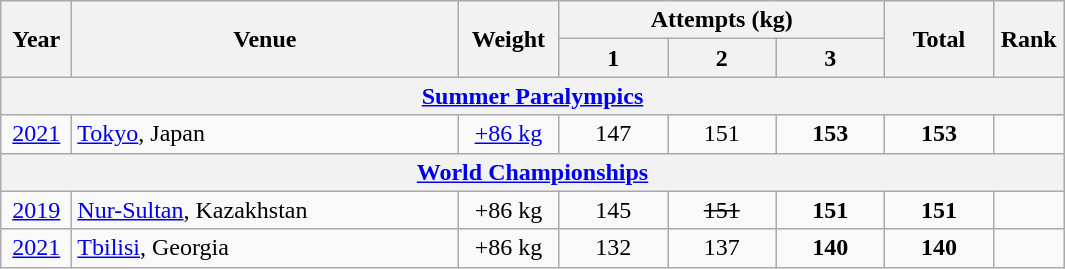<table class = "wikitable" style="text-align:center;">
<tr>
<th rowspan=2 width=40>Year</th>
<th rowspan=2 width=250>Venue</th>
<th rowspan=2 width=60>Weight</th>
<th colspan=3>Attempts (kg)</th>
<th rowspan=2 width=65>Total</th>
<th rowspan=2 width=40>Rank</th>
</tr>
<tr>
<th width=65>1</th>
<th width=65>2</th>
<th width=65>3</th>
</tr>
<tr>
<th colspan=13><a href='#'>Summer Paralympics</a></th>
</tr>
<tr>
<td><a href='#'>2021</a></td>
<td align=left><a href='#'>Tokyo</a>, Japan</td>
<td><a href='#'>+86 kg</a></td>
<td>147</td>
<td>151</td>
<td><strong>153</strong></td>
<td><strong>153</strong></td>
<td></td>
</tr>
<tr>
<th colspan=13><a href='#'>World Championships</a></th>
</tr>
<tr>
<td><a href='#'>2019</a></td>
<td align=left><a href='#'>Nur-Sultan</a>, Kazakhstan</td>
<td>+86 kg</td>
<td>145</td>
<td><s>151</s></td>
<td><strong>151</strong></td>
<td><strong>151</strong></td>
<td></td>
</tr>
<tr>
<td><a href='#'>2021</a></td>
<td align=left><a href='#'>Tbilisi</a>, Georgia</td>
<td>+86 kg</td>
<td>132</td>
<td>137</td>
<td><strong>140</strong></td>
<td><strong>140</strong></td>
<td></td>
</tr>
</table>
